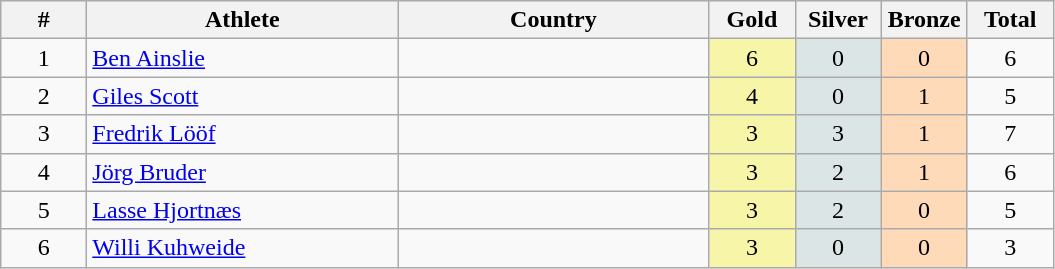<table class=wikitable>
<tr style="background:#EFEFEF;">
<th width=50>#</th>
<th width=200>Athlete</th>
<th width=200>Country</th>
<th width=50>Gold</th>
<th width=50>Silver</th>
<th width=50>Bronze</th>
<th width=50>Total</th>
</tr>
<tr style="text-align:center; vertical-align:top;">
<td>1</td>
<td style="text-align:left;"><a href='#'>Ben Ainslie</a></td>
<td style="text-align:left;"></td>
<td style="background:#F7F6A8;">6</td>
<td style="background:#DCE5E5;">0</td>
<td style="background:#FFDAB9;">0</td>
<td>6</td>
</tr>
<tr style="text-align:center; vertical-align:top;">
<td>2</td>
<td style="text-align:left;"><a href='#'>Giles Scott</a></td>
<td style="text-align:left;"></td>
<td style="background:#F7F6A8;">4</td>
<td style="background:#DCE5E5;">0</td>
<td style="background:#FFDAB9;">1</td>
<td>5</td>
</tr>
<tr style="text-align:center; vertical-align:top;">
<td>3</td>
<td style="text-align:left;"><a href='#'>Fredrik Lööf</a></td>
<td style="text-align:left;"></td>
<td style="background:#F7F6A8;">3</td>
<td style="background:#DCE5E5;">3</td>
<td style="background:#FFDAB9;">1</td>
<td>7</td>
</tr>
<tr style="text-align:center; vertical-align:top;">
<td>4</td>
<td style="text-align:left;"><a href='#'>Jörg Bruder</a></td>
<td style="text-align:left;"></td>
<td style="background:#F7F6A8;">3</td>
<td style="background:#DCE5E5;">2</td>
<td style="background:#FFDAB9;">1</td>
<td>6</td>
</tr>
<tr style="text-align:center; vertical-align:top;">
<td>5</td>
<td style="text-align:left;"><a href='#'>Lasse Hjortnæs</a></td>
<td style="text-align:left;"></td>
<td style="background:#F7F6A8;">3</td>
<td style="background:#DCE5E5;">2</td>
<td style="background:#FFDAB9;">0</td>
<td>5</td>
</tr>
<tr style="text-align:center; vertical-align:top;">
<td>6</td>
<td style="text-align:left;"><a href='#'>Willi Kuhweide</a></td>
<td style="text-align:left;"></td>
<td style="background:#F7F6A8;">3</td>
<td style="background:#DCE5E5;">0</td>
<td style="background:#FFDAB9;">0</td>
<td>3</td>
</tr>
</table>
